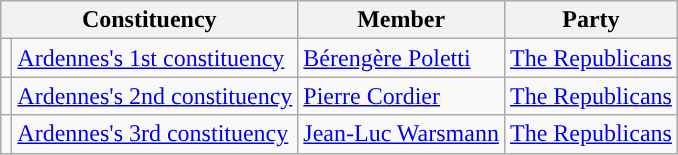<table class="wikitable">
<tr>
<th colspan="2">Constituency</th>
<th>Member</th>
<th>Party</th>
</tr>
<tr>
<td style="background-color: "></td>
<td><a href='#'>Ardennes's 1st constituency</a></td>
<td><a href='#'>Bérengère Poletti</a></td>
<td><a href='#'>The Republicans</a></td>
</tr>
<tr>
<td style="background-color: "></td>
<td><a href='#'>Ardennes's 2nd constituency</a></td>
<td><a href='#'>Pierre Cordier</a></td>
<td><a href='#'>The Republicans</a></td>
</tr>
<tr>
<td style="background-color: "></td>
<td><a href='#'>Ardennes's 3rd constituency</a></td>
<td><a href='#'>Jean-Luc Warsmann</a></td>
<td><a href='#'>The Republicans</a></td>
</tr>
</table>
